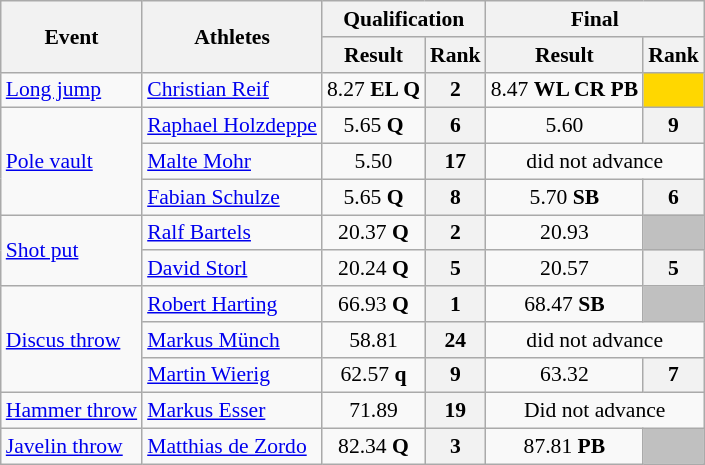<table class="wikitable" border="1" style="font-size:90%">
<tr>
<th rowspan="2">Event</th>
<th rowspan="2">Athletes</th>
<th colspan="2">Qualification</th>
<th colspan="2">Final</th>
</tr>
<tr>
<th>Result</th>
<th>Rank</th>
<th>Result</th>
<th>Rank</th>
</tr>
<tr>
<td><a href='#'>Long jump</a></td>
<td><a href='#'>Christian Reif</a></td>
<td align=center>8.27 <strong>EL Q</strong></td>
<th align=center>2</th>
<td align=center>8.47 <strong>WL CR PB</strong></td>
<td align=center bgcolor=gold></td>
</tr>
<tr>
<td rowspan="3"><a href='#'>Pole vault</a></td>
<td><a href='#'>Raphael Holzdeppe</a></td>
<td align=center>5.65 <strong>Q</strong></td>
<th align=center>6</th>
<td align=center>5.60</td>
<th align=center>9</th>
</tr>
<tr>
<td><a href='#'>Malte Mohr</a></td>
<td align=center>5.50</td>
<th align=center>17</th>
<td align=center colspan=2>did not advance</td>
</tr>
<tr>
<td><a href='#'>Fabian Schulze</a></td>
<td align=center>5.65 <strong>Q</strong></td>
<th align=center>8</th>
<td align=center>5.70 <strong>SB</strong></td>
<th align=center>6</th>
</tr>
<tr>
<td rowspan="2"><a href='#'>Shot put</a></td>
<td><a href='#'>Ralf Bartels</a></td>
<td align=center>20.37 <strong>Q</strong></td>
<th align=center>2</th>
<td align=center>20.93</td>
<td align=center bgcolor=silver></td>
</tr>
<tr>
<td><a href='#'>David Storl</a></td>
<td align=center>20.24 <strong>Q</strong></td>
<th align=center>5</th>
<td align=center>20.57</td>
<th align=center>5</th>
</tr>
<tr>
<td rowspan="3"><a href='#'>Discus throw</a></td>
<td><a href='#'>Robert Harting</a></td>
<td align=center>66.93 <strong>Q</strong></td>
<th align=center>1</th>
<td align=center>68.47 <strong>SB</strong></td>
<td align=center bgcolor=silver></td>
</tr>
<tr>
<td><a href='#'>Markus Münch</a></td>
<td align=center>58.81</td>
<th align=center>24</th>
<td align=center colspan=2>did not advance</td>
</tr>
<tr>
<td><a href='#'>Martin Wierig</a></td>
<td align=center>62.57 <strong>q</strong></td>
<th align=center>9</th>
<td align=center>63.32</td>
<th align=center>7</th>
</tr>
<tr>
<td><a href='#'>Hammer throw</a></td>
<td><a href='#'>Markus Esser</a></td>
<td align=center>71.89</td>
<th align=center>19</th>
<td align=center colspan="2">Did not advance</td>
</tr>
<tr>
<td><a href='#'>Javelin throw</a></td>
<td><a href='#'>Matthias de Zordo</a></td>
<td align=center>82.34 <strong>Q</strong></td>
<th align=center>3</th>
<td align=center>87.81 <strong>PB</strong></td>
<td align=center bgcolor=silver></td>
</tr>
</table>
